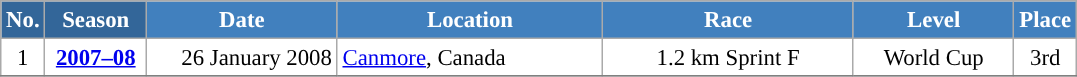<table class="wikitable sortable" style="font-size:95%; text-align:center; border:grey solid 1px; border-collapse:collapse; background:#ffffff;">
<tr style="background:#efefef;">
<th style="background-color:#369; color:white;">No.</th>
<th style="background-color:#369; color:white;">Season</th>
<th style="background-color:#4180be; color:white; width:120px;">Date</th>
<th style="background-color:#4180be; color:white; width:170px;">Location</th>
<th style="background-color:#4180be; color:white; width:160px;">Race</th>
<th style="background-color:#4180be; color:white; width:100px;">Level</th>
<th style="background-color:#4180be; color:white;">Place</th>
</tr>
<tr>
<td align=center>1</td>
<td rowspan=1 align=center><strong> <a href='#'>2007–08</a> </strong></td>
<td align=right>26 January 2008</td>
<td align=left> <a href='#'>Canmore</a>, Canada</td>
<td>1.2 km Sprint F</td>
<td>World Cup</td>
<td>3rd</td>
</tr>
<tr>
</tr>
</table>
